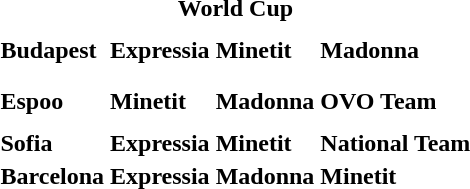<table>
<tr>
<td colspan="4" style="text-align:center;"><strong>World Cup</strong></td>
</tr>
<tr>
<th scope=row style="text-align:left">Budapest</th>
<td style="height:30px;"> <strong>Expressia</strong></td>
<td style="height:30px;"> <strong>Minetit</strong></td>
<td style="height:30px;"> <strong>Madonna</strong></td>
</tr>
<tr>
<th scope=row style="text-align:left">Espoo</th>
<td style="height:30px;"> <strong>Minetit</strong></td>
<td style="height:30px;"> <strong>Madonna</strong></td>
<td style="height:30px;"> <strong>OVO Team</strong></td>
</tr>
<tr>
<th scope=row style="text-align:left">Sofia</th>
<td> <strong>Expressia</strong></td>
<td> <strong>Minetit</strong></td>
<td> <strong>National Team</strong></td>
</tr>
<tr>
<th scope=row style="text-align:left">Barcelona</th>
<td> <strong>Expressia</strong></td>
<td> <strong>Madonna</strong></td>
<td> <strong>Minetit</strong></td>
</tr>
<tr>
</tr>
</table>
